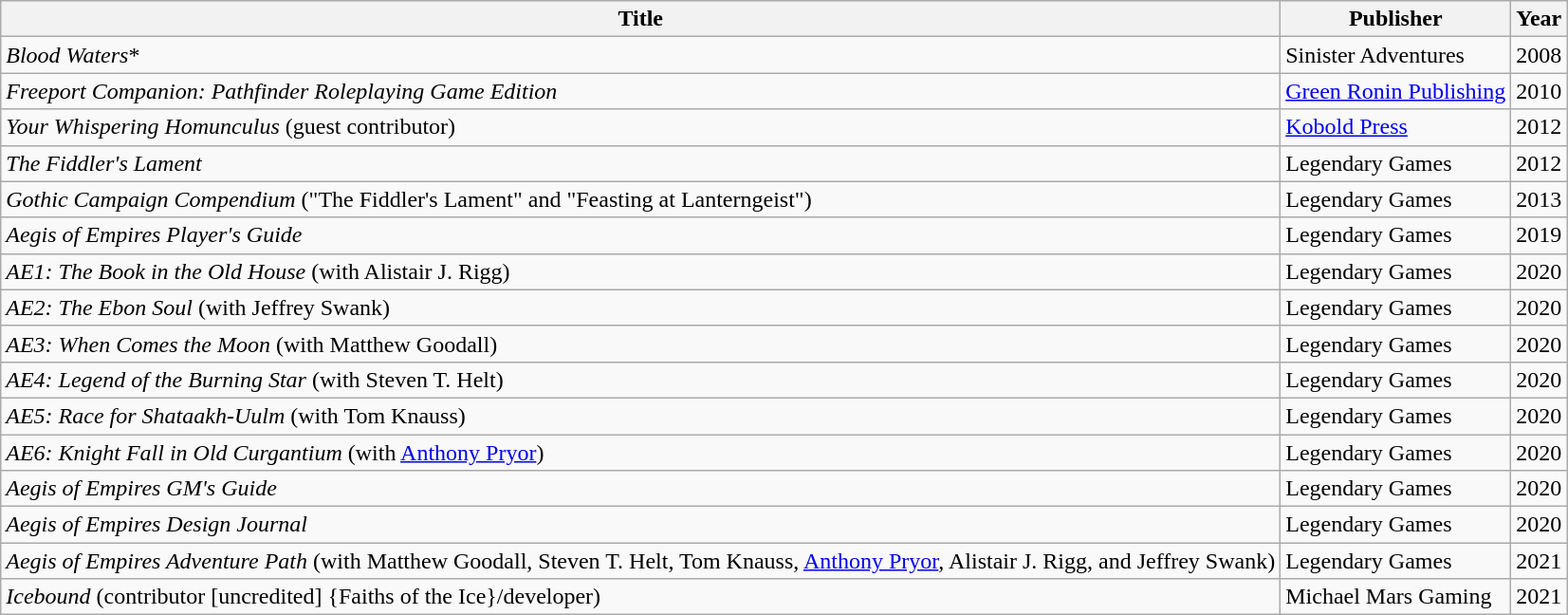<table class="wikitable">
<tr>
<th>Title</th>
<th>Publisher</th>
<th>Year</th>
</tr>
<tr>
<td><em>Blood Waters</em>*</td>
<td>Sinister Adventures</td>
<td>2008</td>
</tr>
<tr>
<td><em>Freeport Companion: Pathfinder Roleplaying Game Edition</em></td>
<td><a href='#'>Green Ronin Publishing</a></td>
<td>2010</td>
</tr>
<tr>
<td><em>Your Whispering Homunculus</em> (guest contributor)</td>
<td><a href='#'>Kobold Press</a></td>
<td>2012</td>
</tr>
<tr>
<td><em>The Fiddler's Lament</em></td>
<td>Legendary Games</td>
<td>2012</td>
</tr>
<tr>
<td><em>Gothic Campaign Compendium</em> ("The Fiddler's Lament" and "Feasting at Lanterngeist")</td>
<td>Legendary Games</td>
<td>2013</td>
</tr>
<tr>
<td><em>Aegis of Empires Player's Guide</em></td>
<td>Legendary Games</td>
<td>2019</td>
</tr>
<tr>
<td><em>AE1: The Book in the Old House</em> (with Alistair J. Rigg)</td>
<td>Legendary Games</td>
<td>2020</td>
</tr>
<tr>
<td><em>AE2: The Ebon Soul</em> (with Jeffrey Swank)</td>
<td>Legendary Games</td>
<td>2020</td>
</tr>
<tr>
<td><em>AE3: When Comes the Moon</em> (with Matthew Goodall)</td>
<td>Legendary Games</td>
<td>2020</td>
</tr>
<tr>
<td><em>AE4: Legend of the Burning Star</em> (with Steven T. Helt)</td>
<td>Legendary Games</td>
<td>2020</td>
</tr>
<tr>
<td><em>AE5: Race for Shataakh-Uulm</em> (with Tom Knauss)</td>
<td>Legendary Games</td>
<td>2020</td>
</tr>
<tr>
<td><em>AE6: Knight Fall in Old Curgantium</em> (with <a href='#'>Anthony Pryor</a>)</td>
<td>Legendary Games</td>
<td>2020</td>
</tr>
<tr>
<td><em>Aegis of Empires GM's Guide</em></td>
<td>Legendary Games</td>
<td>2020</td>
</tr>
<tr>
<td><em>Aegis of Empires Design Journal</em></td>
<td>Legendary Games</td>
<td>2020</td>
</tr>
<tr>
<td><em>Aegis of Empires Adventure Path</em> (with Matthew Goodall, Steven T. Helt, Tom Knauss, <a href='#'>Anthony Pryor</a>, Alistair J. Rigg, and Jeffrey Swank)</td>
<td>Legendary Games</td>
<td>2021</td>
</tr>
<tr>
<td><em>Icebound</em> (contributor [uncredited] {Faiths of the Ice}/developer)</td>
<td>Michael Mars Gaming</td>
<td>2021</td>
</tr>
</table>
